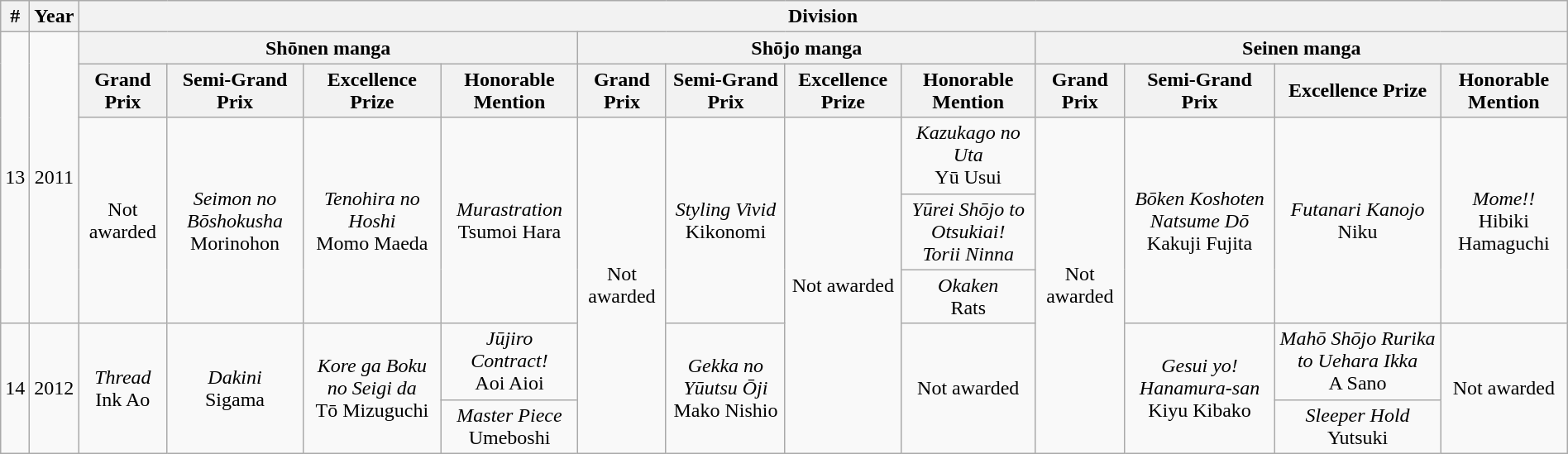<table class="wikitable" border="1" width="100%" style="text-align:center;">
<tr>
<th>#</th>
<th>Year</th>
<th colspan="12">Division</th>
</tr>
<tr>
<td rowspan="5">13</td>
<td rowspan="5">2011</td>
<th colspan="4">Shōnen manga</th>
<th colspan="4">Shōjo manga</th>
<th colspan="4">Seinen manga</th>
</tr>
<tr>
<th>Grand Prix</th>
<th>Semi-Grand Prix</th>
<th>Excellence Prize</th>
<th>Honorable Mention</th>
<th>Grand Prix</th>
<th>Semi-Grand Prix</th>
<th>Excellence Prize</th>
<th>Honorable Mention</th>
<th>Grand Prix</th>
<th>Semi-Grand Prix</th>
<th>Excellence Prize</th>
<th>Honorable Mention</th>
</tr>
<tr>
<td rowspan="3">Not awarded</td>
<td rowspan="3"><em>Seimon no Bōshokusha</em><br>Morinohon</td>
<td rowspan="3"><em>Tenohira no Hoshi</em><br>Momo Maeda</td>
<td rowspan="3"><em>Murastration</em><br>Tsumoi Hara</td>
<td rowspan="5">Not awarded</td>
<td rowspan="3"><em>Styling Vivid</em><br>Kikonomi</td>
<td rowspan="5">Not awarded</td>
<td><em>Kazukago no Uta</em><br>Yū Usui</td>
<td rowspan="5">Not awarded</td>
<td rowspan="3"><em>Bōken Koshoten Natsume Dō</em><br>Kakuji Fujita</td>
<td rowspan="3"><em>Futanari Kanojo</em><br>Niku</td>
<td rowspan="3"><em>Mome!!</em><br>Hibiki Hamaguchi</td>
</tr>
<tr>
<td><em>Yūrei Shōjo to Otsukiai!<br>Torii Ninna</em></td>
</tr>
<tr>
<td><em>Okaken</em><br>Rats</td>
</tr>
<tr>
<td rowspan="2">14</td>
<td rowspan="2">2012</td>
<td rowspan="2"><em>Thread</em><br>Ink Ao</td>
<td rowspan="2"><em>Dakini</em><br>Sigama</td>
<td rowspan="2"><em>Kore ga Boku no Seigi da</em><br>Tō Mizuguchi</td>
<td><em>Jūjiro Contract!</em><br>Aoi Aioi</td>
<td rowspan="2"><em>Gekka no Yūutsu Ōji</em><br>Mako Nishio</td>
<td rowspan="2">Not awarded</td>
<td rowspan="2"><em>Gesui yo! Hanamura-san</em><br>Kiyu Kibako</td>
<td><em>Mahō Shōjo Rurika to Uehara Ikka</em><br>A Sano</td>
<td rowspan="2">Not awarded</td>
</tr>
<tr>
<td><em>Master Piece</em><br>Umeboshi</td>
<td><em>Sleeper Hold</em><br>Yutsuki</td>
</tr>
</table>
